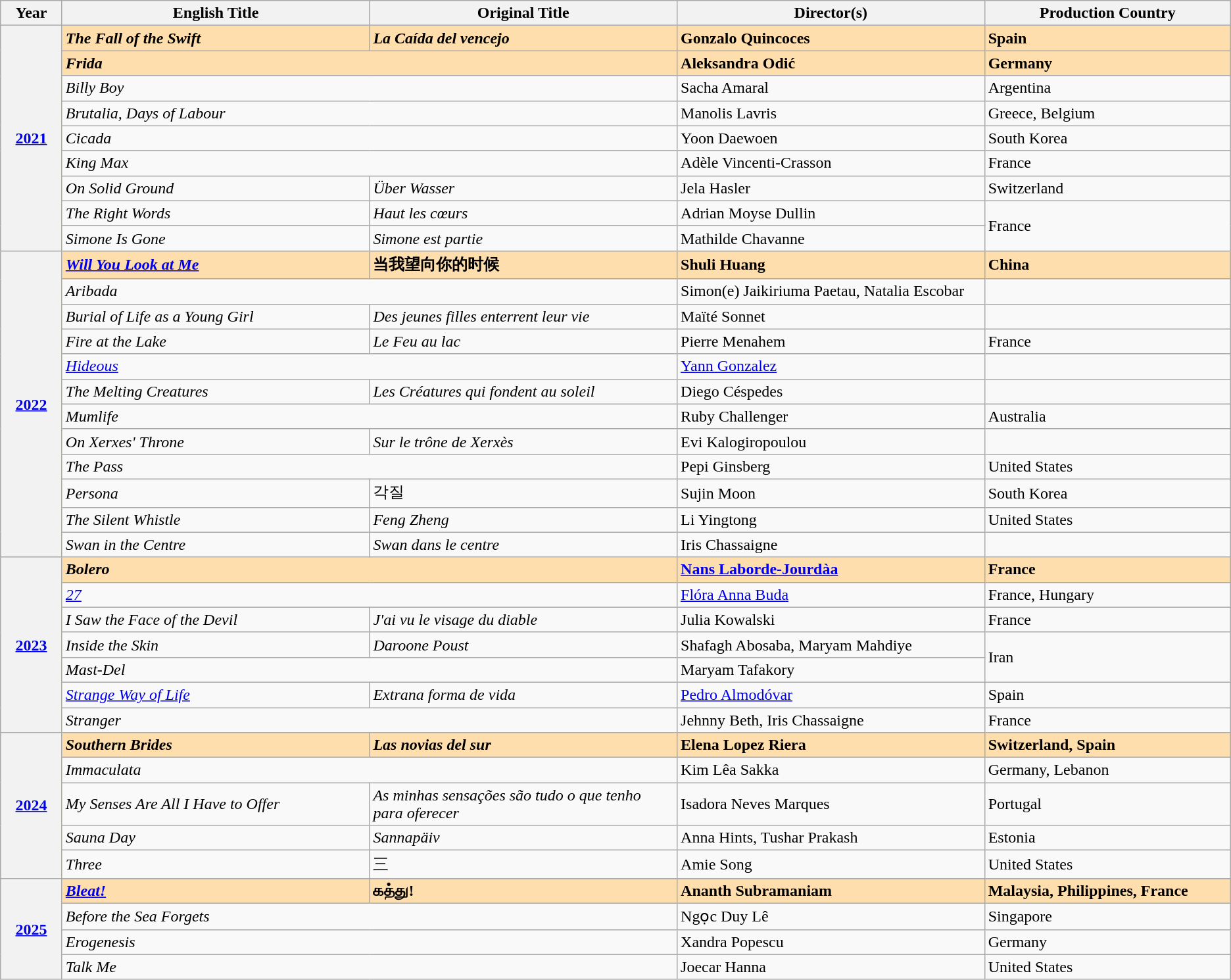<table class="wikitable">
<tr>
<th scope="col" style="width:5%">Year</th>
<th scope="col" style="width:25%">English Title</th>
<th scope="col" style="width:25%">Original Title</th>
<th scope="col" style="width:25%">Director(s)</th>
<th scope="col" style="width:20%">Production Country</th>
</tr>
<tr style="background:#FFDEAD;">
<th rowspan="9"><a href='#'>2021</a></th>
<td><strong><em>The Fall of the Swift</em></strong></td>
<td><strong><em>La Caída del vencejo</em></strong></td>
<td><strong>Gonzalo Quincoces</strong></td>
<td><strong>Spain</strong></td>
</tr>
<tr style="background:#FFDEAD;">
<td colspan="2"><strong><em>Frida</em></strong></td>
<td><strong>Aleksandra Odić</strong></td>
<td><strong>Germany</strong></td>
</tr>
<tr>
<td colspan="2"><em>Billy Boy</em></td>
<td>Sacha Amaral</td>
<td>Argentina</td>
</tr>
<tr>
<td colspan="2"><em>Brutalia, Days of Labour</em></td>
<td>Manolis Lavris</td>
<td>Greece, Belgium</td>
</tr>
<tr>
<td colspan="2"><em>Cicada</em></td>
<td>Yoon Daewoen</td>
<td>South Korea</td>
</tr>
<tr>
<td colspan="2"><em>King Max</em></td>
<td>Adèle Vincenti-Crasson</td>
<td>France</td>
</tr>
<tr>
<td><em>On Solid Ground</em></td>
<td><em>Über Wasser</em></td>
<td>Jela Hasler</td>
<td>Switzerland</td>
</tr>
<tr>
<td><em>The Right Words</em></td>
<td><em>Haut les cœurs</em></td>
<td>Adrian Moyse Dullin</td>
<td rowspan="2">France</td>
</tr>
<tr>
<td><em>Simone Is Gone</em></td>
<td><em>Simone est partie</em></td>
<td>Mathilde Chavanne</td>
</tr>
<tr style="background:#FFDEAD;">
<th rowspan="12"><a href='#'>2022</a></th>
<td><strong><em><a href='#'>Will You Look at Me</a></em></strong></td>
<td><strong>当我望向你的时候</strong></td>
<td><strong>Shuli Huang</strong></td>
<td><strong>China</strong></td>
</tr>
<tr>
<td colspan="2"><em>Aribada</em></td>
<td>Simon(e) Jaikiriuma Paetau, Natalia Escobar</td>
<td></td>
</tr>
<tr>
<td><em>Burial of Life as a Young Girl</em></td>
<td><em>Des jeunes filles enterrent leur vie</em></td>
<td>Maïté Sonnet</td>
<td></td>
</tr>
<tr>
<td><em>Fire at the Lake</em></td>
<td><em>Le Feu au lac</em></td>
<td>Pierre Menahem</td>
<td>France</td>
</tr>
<tr>
<td colspan="2"><em><a href='#'>Hideous</a></em></td>
<td><a href='#'>Yann Gonzalez</a></td>
<td></td>
</tr>
<tr>
<td><em>The Melting Creatures</em></td>
<td><em>Les Créatures qui fondent au soleil</em></td>
<td>Diego Céspedes</td>
<td></td>
</tr>
<tr>
<td colspan="2"><em>Mumlife</em></td>
<td>Ruby Challenger</td>
<td>Australia</td>
</tr>
<tr>
<td><em>On Xerxes' Throne</em></td>
<td><em>Sur le trône de Xerxès</em></td>
<td>Evi Kalogiropoulou</td>
<td></td>
</tr>
<tr>
<td colspan="2"><em>The Pass</em></td>
<td>Pepi Ginsberg</td>
<td>United States</td>
</tr>
<tr>
<td><em>Persona</em></td>
<td>각질</td>
<td>Sujin Moon</td>
<td>South Korea</td>
</tr>
<tr>
<td><em>The Silent Whistle</em></td>
<td><em>Feng Zheng</em></td>
<td>Li Yingtong</td>
<td>United States</td>
</tr>
<tr>
<td><em>Swan in the Centre</em></td>
<td><em>Swan dans le centre</em></td>
<td>Iris Chassaigne</td>
<td></td>
</tr>
<tr style="background:#FFDEAD;">
<th rowspan="7"><a href='#'>2023</a></th>
<td colspan="2"><strong><em>Bolero</em></strong></td>
<td><strong><a href='#'>Nans Laborde-Jourdàa</a></strong></td>
<td><strong>France</strong></td>
</tr>
<tr>
<td colspan="2"><em><a href='#'>27</a></em></td>
<td><a href='#'>Flóra Anna Buda</a></td>
<td>France, Hungary</td>
</tr>
<tr>
<td><em>I Saw the Face of the Devil</em></td>
<td><em>J'ai vu le visage du diable</em></td>
<td>Julia Kowalski</td>
<td>France</td>
</tr>
<tr>
<td><em>Inside the Skin</em></td>
<td><em>Daroone Poust</em></td>
<td>Shafagh Abosaba, Maryam Mahdiye</td>
<td rowspan="2">Iran</td>
</tr>
<tr>
<td colspan="2"><em>Mast-Del</em></td>
<td>Maryam Tafakory</td>
</tr>
<tr>
<td><em><a href='#'>Strange Way of Life</a></em></td>
<td><em>Extrana forma de vida</em></td>
<td><a href='#'>Pedro Almodóvar</a></td>
<td>Spain</td>
</tr>
<tr>
<td colspan="2"><em>Stranger</em></td>
<td>Jehnny Beth, Iris Chassaigne</td>
<td>France</td>
</tr>
<tr style="background:#FFDEAD;">
<th rowspan="5"><a href='#'>2024</a></th>
<td><strong><em>Southern Brides</em></strong></td>
<td><strong><em>Las novias del sur</em></strong></td>
<td><strong>Elena Lopez Riera</strong></td>
<td><strong>Switzerland, Spain</strong></td>
</tr>
<tr>
<td colspan="2"><em>Immaculata</em></td>
<td>Kim Lêa Sakka</td>
<td>Germany, Lebanon</td>
</tr>
<tr>
<td><em>My Senses Are All I Have to Offer</em></td>
<td><em>As minhas sensações são tudo o que tenho para oferecer</em></td>
<td>Isadora Neves Marques</td>
<td>Portugal</td>
</tr>
<tr>
<td><em>Sauna Day</em></td>
<td><em>Sannapäiv</em></td>
<td>Anna Hints, Tushar Prakash</td>
<td>Estonia</td>
</tr>
<tr>
<td><em>Three</em></td>
<td>三</td>
<td>Amie Song</td>
<td>United States</td>
</tr>
<tr>
<th rowspan="5"><a href='#'>2025</a></th>
</tr>
<tr style="background:#FFDEAD;">
<td><strong><em><a href='#'>Bleat!</a></em></strong></td>
<td><strong>கத்து!</strong></td>
<td><strong>Ananth Subramaniam</strong></td>
<td><strong>Malaysia, Philippines, France</strong></td>
</tr>
<tr>
<td colspan="2"><em>Before the Sea Forgets</em></td>
<td>Ngọc Duy Lê</td>
<td>Singapore</td>
</tr>
<tr>
<td colspan="2"><em>Erogenesis</em></td>
<td>Xandra Popescu</td>
<td>Germany</td>
</tr>
<tr>
<td colspan="2"><em>Talk Me</em></td>
<td>Joecar Hanna</td>
<td>United States</td>
</tr>
</table>
